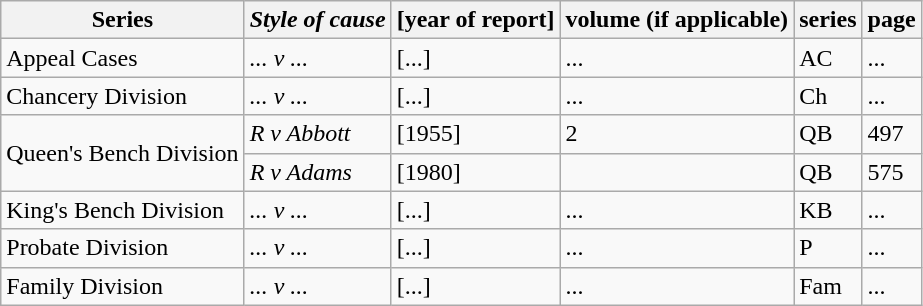<table class="wikitable">
<tr>
<th>Series</th>
<th><em>Style of cause</em></th>
<th>[year of report]</th>
<th>volume (if applicable)</th>
<th>series</th>
<th>page</th>
</tr>
<tr>
<td>Appeal Cases</td>
<td><em>... v ...</em></td>
<td>[...]</td>
<td>...</td>
<td>AC</td>
<td>...</td>
</tr>
<tr>
<td>Chancery Division</td>
<td><em>... v ...</em></td>
<td>[...]</td>
<td>...</td>
<td>Ch</td>
<td>...</td>
</tr>
<tr>
<td rowspan="2">Queen's Bench Division</td>
<td><em>R v Abbott</em></td>
<td>[1955]</td>
<td>2</td>
<td>QB</td>
<td>497</td>
</tr>
<tr>
<td><em>R v Adams</em></td>
<td>[1980]</td>
<td></td>
<td>QB</td>
<td>575</td>
</tr>
<tr>
<td>King's Bench Division</td>
<td><em>... v ...</em></td>
<td>[...]</td>
<td>...</td>
<td>KB</td>
<td>...</td>
</tr>
<tr>
<td>Probate Division</td>
<td><em>... v ...</em></td>
<td>[...]</td>
<td>...</td>
<td>P</td>
<td>...</td>
</tr>
<tr>
<td>Family Division</td>
<td><em>... v ...</em></td>
<td>[...]</td>
<td>...</td>
<td>Fam</td>
<td>...</td>
</tr>
</table>
